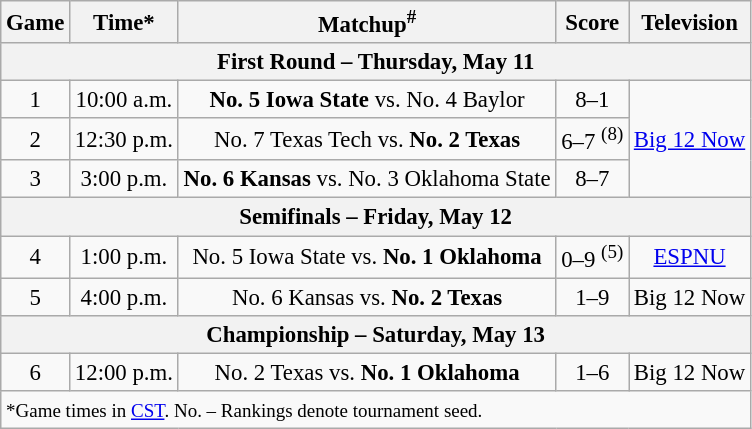<table class="wikitable" style="font-size: 95%">
<tr align="center">
<th>Game</th>
<th>Time*</th>
<th>Matchup<sup>#</sup></th>
<th>Score</th>
<th>Television</th>
</tr>
<tr>
<th colspan=7>First Round – Thursday, May 11</th>
</tr>
<tr>
<td style="text-align:center;">1</td>
<td style="text-align:center;">10:00 a.m.</td>
<td style="text-align:center;"><strong>No. 5 Iowa State</strong> vs. No. 4 Baylor</td>
<td style="text-align:center;">8–1</td>
<td rowspan=3 style="text-align:center;"><a href='#'>Big 12 Now</a></td>
</tr>
<tr>
<td style="text-align:center;">2</td>
<td style="text-align:center;">12:30 p.m.</td>
<td style="text-align:center;">No. 7 Texas Tech vs. <strong>No. 2 Texas</strong></td>
<td style="text-align:center;">6–7 <sup>(8)</sup></td>
</tr>
<tr>
<td style="text-align:center;">3</td>
<td style="text-align:center;">3:00 p.m.</td>
<td style="text-align:center;"><strong>No. 6 Kansas</strong> vs. No. 3 Oklahoma State</td>
<td style="text-align:center;">8–7</td>
</tr>
<tr>
<th colspan=7>Semifinals – Friday, May 12</th>
</tr>
<tr>
<td style="text-align:center;">4</td>
<td style="text-align:center;">1:00 p.m.</td>
<td style="text-align:center;">No. 5 Iowa State vs. <strong>No. 1 Oklahoma</strong></td>
<td style="text-align:center;">0–9 <sup>(5)</sup></td>
<td rowspan=1 style="text-align:center;"><a href='#'>ESPNU</a></td>
</tr>
<tr>
<td style="text-align:center;">5</td>
<td style="text-align:center;">4:00 p.m.</td>
<td style="text-align:center;">No. 6 Kansas vs. <strong>No. 2 Texas</strong></td>
<td style="text-align:center;">1–9</td>
<td rowspan=1 style="text-align:center;">Big 12 Now</td>
</tr>
<tr>
<th colspan=7>Championship – Saturday, May 13</th>
</tr>
<tr>
<td style="text-align:center;">6</td>
<td style="text-align:center;">12:00 p.m.</td>
<td style="text-align:center;">No. 2 Texas vs. <strong>No. 1 Oklahoma</strong></td>
<td style="text-align:center;">1–6</td>
<td style="text-align:center;">Big 12 Now</td>
</tr>
<tr>
<td colspan=7><small>*Game times in <a href='#'>CST</a>. No. – Rankings denote tournament seed.</small></td>
</tr>
</table>
